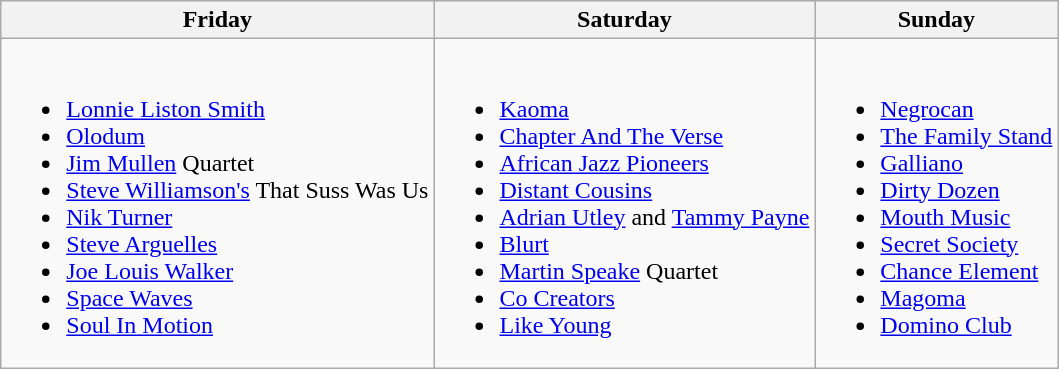<table class="wikitable">
<tr>
<th>Friday</th>
<th>Saturday</th>
<th>Sunday</th>
</tr>
<tr valign="top">
<td><br><ul><li><a href='#'>Lonnie Liston Smith</a></li><li><a href='#'>Olodum</a></li><li><a href='#'>Jim Mullen</a> Quartet</li><li><a href='#'>Steve Williamson's</a> That Suss Was Us</li><li><a href='#'>Nik Turner</a></li><li><a href='#'>Steve Arguelles</a></li><li><a href='#'>Joe Louis Walker</a></li><li><a href='#'>Space Waves</a></li><li><a href='#'>Soul In Motion</a></li></ul></td>
<td><br><ul><li><a href='#'>Kaoma</a></li><li><a href='#'>Chapter And The Verse</a></li><li><a href='#'>African Jazz Pioneers</a></li><li><a href='#'>Distant Cousins</a></li><li><a href='#'>Adrian Utley</a> and <a href='#'>Tammy Payne</a></li><li><a href='#'>Blurt</a></li><li><a href='#'>Martin Speake</a> Quartet</li><li><a href='#'>Co Creators</a></li><li><a href='#'>Like Young</a></li></ul></td>
<td><br><ul><li><a href='#'>Negrocan</a></li><li><a href='#'>The Family Stand</a></li><li><a href='#'>Galliano</a></li><li><a href='#'>Dirty Dozen</a></li><li><a href='#'>Mouth Music</a></li><li><a href='#'>Secret Society</a></li><li><a href='#'>Chance Element</a></li><li><a href='#'>Magoma</a></li><li><a href='#'>Domino Club</a></li></ul></td>
</tr>
</table>
